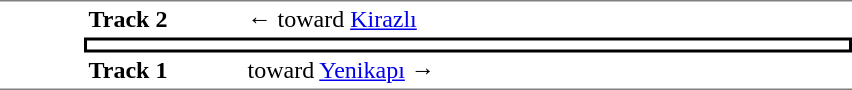<table table border=0 cellspacing=0 cellpadding=3>
<tr>
<td style="border-top:solid 1px gray;border-bottom:solid 1px gray;" width=50 rowspan=3 valign=top></td>
<td style="border-top:solid 1px gray;" width=100><strong>Track 2</strong></td>
<td style="border-top:solid 1px gray;" width=400>←  toward <a href='#'>Kirazlı</a></td>
</tr>
<tr>
<td style="border-top:solid 2px black;border-right:solid 2px black;border-left:solid 2px black;border-bottom:solid 2px black;text-align:center;" colspan=2></td>
</tr>
<tr>
<td style="border-bottom:solid 1px gray;"><strong>Track 1</strong></td>
<td style="border-bottom:solid 1px gray;"> toward <a href='#'>Yenikapı</a> →</td>
</tr>
</table>
